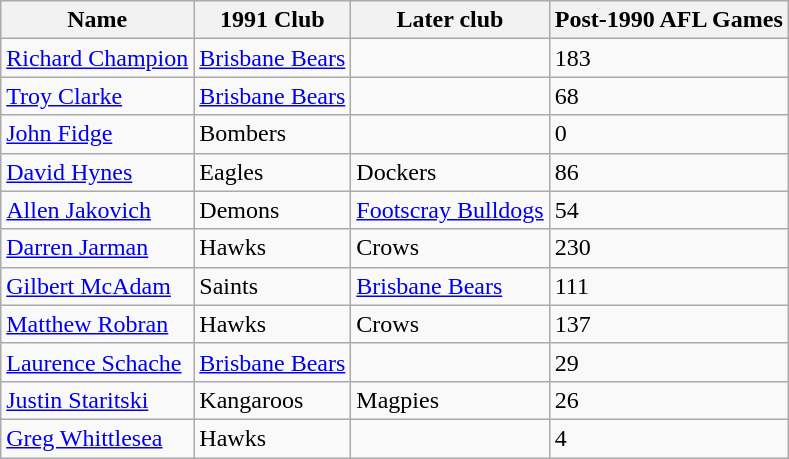<table class="wikitable">
<tr>
<th>Name</th>
<th>1991 Club</th>
<th>Later club</th>
<th>Post-1990 AFL Games</th>
</tr>
<tr>
<td><a href='#'>Richard Champion</a></td>
<td><a href='#'>Brisbane Bears</a></td>
<td></td>
<td>183</td>
</tr>
<tr>
<td><a href='#'>Troy Clarke</a></td>
<td><a href='#'>Brisbane Bears</a></td>
<td></td>
<td>68</td>
</tr>
<tr>
<td><a href='#'>John Fidge</a></td>
<td> Bombers</td>
<td></td>
<td>0</td>
</tr>
<tr>
<td><a href='#'>David Hynes</a></td>
<td> Eagles</td>
<td> Dockers</td>
<td>86</td>
</tr>
<tr>
<td><a href='#'>Allen Jakovich</a></td>
<td> Demons</td>
<td><a href='#'>Footscray Bulldogs</a></td>
<td>54</td>
</tr>
<tr>
<td><a href='#'>Darren Jarman</a></td>
<td> Hawks</td>
<td> Crows</td>
<td>230</td>
</tr>
<tr>
<td><a href='#'>Gilbert McAdam</a></td>
<td> Saints</td>
<td><a href='#'>Brisbane Bears</a></td>
<td>111</td>
</tr>
<tr>
<td><a href='#'>Matthew Robran</a></td>
<td> Hawks</td>
<td> Crows</td>
<td>137</td>
</tr>
<tr>
<td><a href='#'>Laurence Schache</a></td>
<td><a href='#'>Brisbane Bears</a></td>
<td></td>
<td>29</td>
</tr>
<tr>
<td><a href='#'>Justin Staritski</a></td>
<td> Kangaroos</td>
<td> Magpies</td>
<td>26</td>
</tr>
<tr>
<td><a href='#'>Greg Whittlesea</a></td>
<td> Hawks</td>
<td></td>
<td>4</td>
</tr>
</table>
